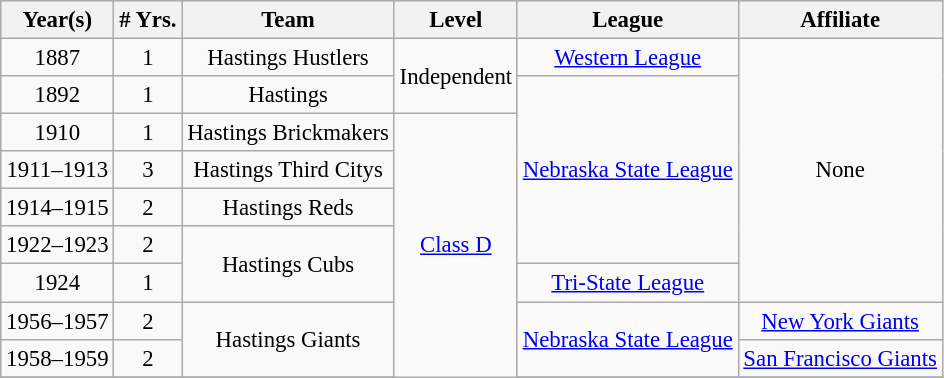<table class="wikitable" style="text-align:center; font-size: 95%;">
<tr>
<th>Year(s)</th>
<th># Yrs.</th>
<th>Team</th>
<th>Level</th>
<th>League</th>
<th>Affiliate</th>
</tr>
<tr>
<td>1887</td>
<td>1</td>
<td>Hastings Hustlers</td>
<td rowspan=2>Independent</td>
<td><a href='#'>Western League</a></td>
<td rowspan=7>None</td>
</tr>
<tr>
<td>1892</td>
<td>1</td>
<td>Hastings</td>
<td rowspan=5><a href='#'>Nebraska State League</a></td>
</tr>
<tr>
<td>1910</td>
<td>1</td>
<td>Hastings Brickmakers</td>
<td rowspan=10><a href='#'>Class D</a></td>
</tr>
<tr>
<td>1911–1913</td>
<td>3</td>
<td>Hastings Third Citys</td>
</tr>
<tr>
<td>1914–1915</td>
<td>2</td>
<td>Hastings Reds</td>
</tr>
<tr>
<td>1922–1923</td>
<td>2</td>
<td rowspan=2>Hastings Cubs</td>
</tr>
<tr>
<td>1924</td>
<td>1</td>
<td><a href='#'>Tri-State League</a></td>
</tr>
<tr>
<td>1956–1957</td>
<td>2</td>
<td rowspan=2>Hastings Giants</td>
<td rowspan=2><a href='#'>Nebraska State League</a></td>
<td><a href='#'>New York Giants</a></td>
</tr>
<tr>
<td>1958–1959</td>
<td>2</td>
<td><a href='#'>San Francisco Giants</a></td>
</tr>
<tr>
</tr>
</table>
